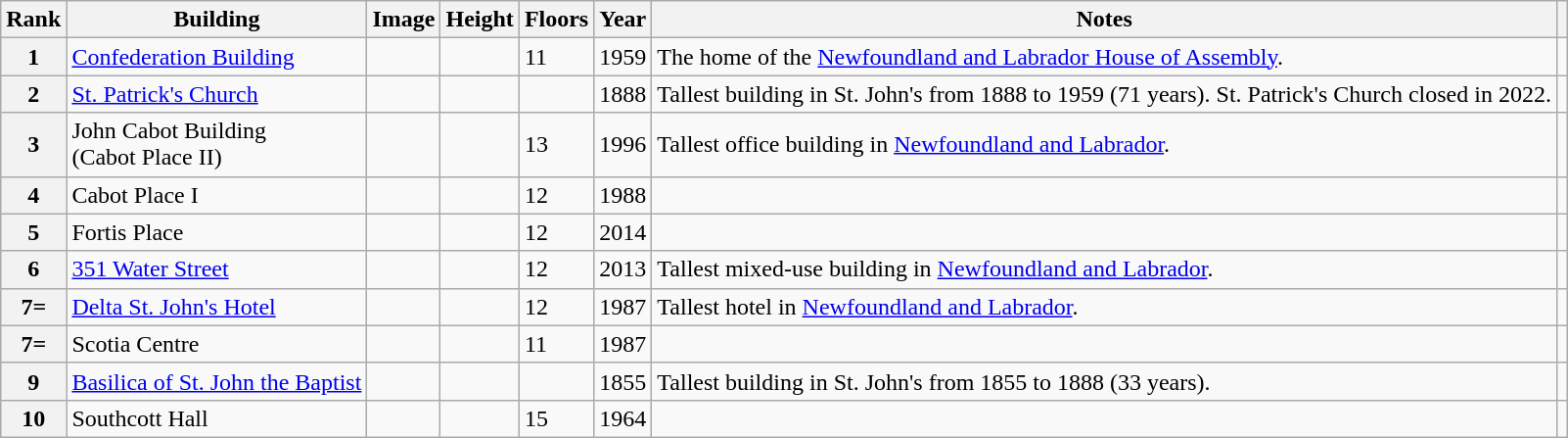<table class= "wikitable sortable">
<tr>
<th>Rank</th>
<th>Building</th>
<th>Image</th>
<th>Height</th>
<th>Floors</th>
<th>Year</th>
<th>Notes</th>
<th></th>
</tr>
<tr>
<th>1</th>
<td><a href='#'>Confederation Building</a></td>
<td></td>
<td></td>
<td>11</td>
<td>1959</td>
<td>The home of the <a href='#'>Newfoundland and Labrador House of Assembly</a>.</td>
<td></td>
</tr>
<tr>
<th>2</th>
<td><a href='#'>St. Patrick's Church</a></td>
<td></td>
<td></td>
<td></td>
<td>1888</td>
<td>Tallest building in St. John's from 1888 to 1959 (71 years).  St. Patrick's Church closed in 2022.</td>
<td></td>
</tr>
<tr>
<th>3</th>
<td>John Cabot Building<br>(Cabot Place II)</td>
<td></td>
<td></td>
<td>13</td>
<td>1996</td>
<td>Tallest office building in <a href='#'>Newfoundland and Labrador</a>.</td>
<td></td>
</tr>
<tr>
<th>4</th>
<td>Cabot Place I</td>
<td></td>
<td></td>
<td>12</td>
<td>1988</td>
<td></td>
<td></td>
</tr>
<tr>
<th>5</th>
<td>Fortis Place</td>
<td></td>
<td></td>
<td>12</td>
<td>2014</td>
<td></td>
<td></td>
</tr>
<tr>
<th>6</th>
<td><a href='#'>351 Water Street</a></td>
<td></td>
<td></td>
<td>12</td>
<td>2013</td>
<td>Tallest mixed-use building in <a href='#'>Newfoundland and Labrador</a>.</td>
<td></td>
</tr>
<tr>
<th>7=</th>
<td><a href='#'>Delta St. John's Hotel</a></td>
<td></td>
<td></td>
<td>12</td>
<td>1987</td>
<td>Tallest hotel in <a href='#'>Newfoundland and Labrador</a>.</td>
<td></td>
</tr>
<tr>
<th>7=</th>
<td>Scotia Centre</td>
<td></td>
<td></td>
<td>11</td>
<td>1987</td>
<td></td>
<td></td>
</tr>
<tr>
<th>9</th>
<td><a href='#'>Basilica of St. John the Baptist</a></td>
<td></td>
<td></td>
<td></td>
<td>1855</td>
<td>Tallest building in St. John's from 1855 to 1888 (33 years).</td>
<td></td>
</tr>
<tr>
<th>10</th>
<td>Southcott Hall</td>
<td></td>
<td></td>
<td>15</td>
<td>1964</td>
<td></td>
<td></td>
</tr>
</table>
